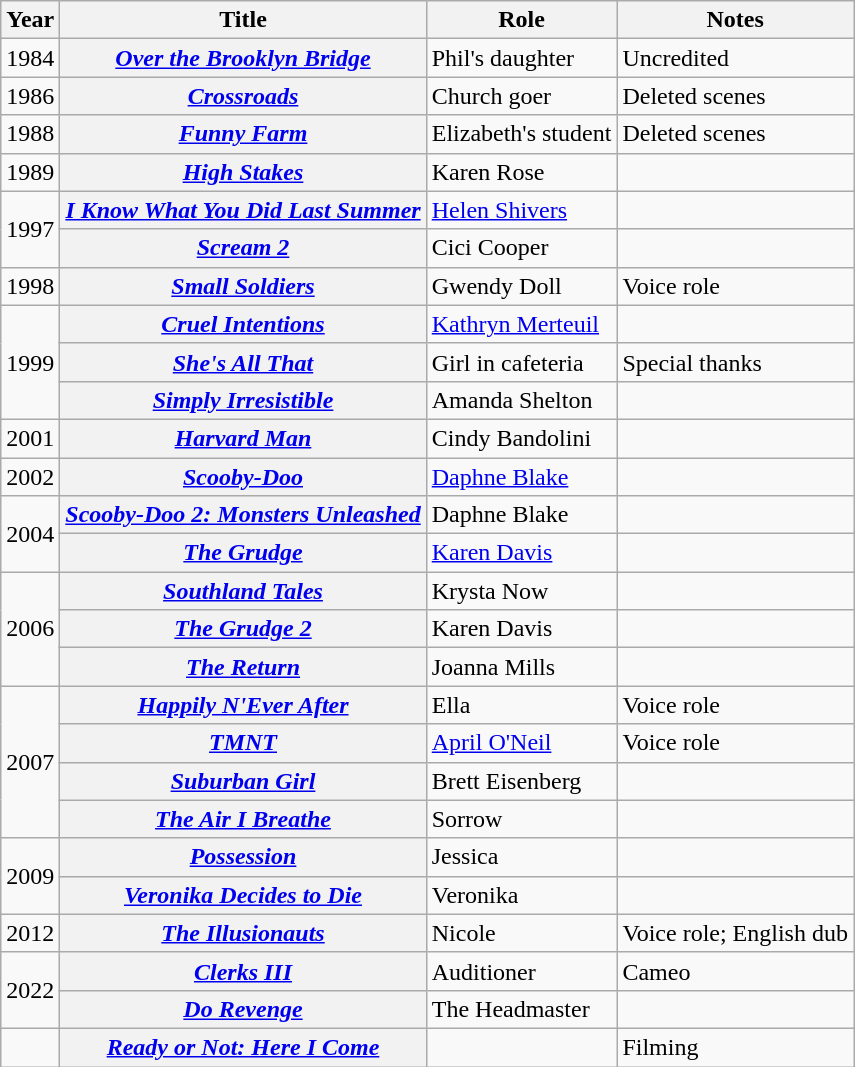<table class="wikitable plainrowheaders sortable">
<tr>
<th scope="col">Year</th>
<th scope="col">Title</th>
<th scope="col">Role</th>
<th scope="col" class="unsortable">Notes</th>
</tr>
<tr>
<td>1984</td>
<th scope="row"><em><a href='#'>Over the Brooklyn Bridge</a></em></th>
<td>Phil's daughter</td>
<td>Uncredited</td>
</tr>
<tr>
<td>1986</td>
<th scope="row"><em><a href='#'>Crossroads</a></em></th>
<td>Church goer</td>
<td>Deleted scenes</td>
</tr>
<tr>
<td>1988</td>
<th scope="row"><em><a href='#'>Funny Farm</a></em></th>
<td>Elizabeth's student</td>
<td>Deleted scenes</td>
</tr>
<tr>
<td>1989</td>
<th scope="row"><em><a href='#'>High Stakes</a></em></th>
<td>Karen Rose</td>
<td></td>
</tr>
<tr>
<td rowspan=2>1997</td>
<th scope="row"><em><a href='#'>I Know What You Did Last Summer</a></em></th>
<td><a href='#'>Helen Shivers</a></td>
<td></td>
</tr>
<tr>
<th scope="row"><em><a href='#'>Scream 2</a></em></th>
<td>Cici Cooper</td>
<td></td>
</tr>
<tr>
<td>1998</td>
<th scope="row"><em><a href='#'>Small Soldiers</a></em></th>
<td>Gwendy Doll</td>
<td>Voice role</td>
</tr>
<tr>
<td rowspan=3>1999</td>
<th scope="row"><em><a href='#'>Cruel Intentions</a></em></th>
<td><a href='#'>Kathryn Merteuil</a></td>
<td></td>
</tr>
<tr>
<th scope="row"><em><a href='#'>She's All That</a></em></th>
<td>Girl in cafeteria</td>
<td>Special thanks</td>
</tr>
<tr>
<th scope="row"><em><a href='#'>Simply Irresistible</a></em></th>
<td>Amanda Shelton</td>
<td></td>
</tr>
<tr>
<td>2001</td>
<th scope="row"><em><a href='#'>Harvard Man</a></em></th>
<td>Cindy Bandolini</td>
<td></td>
</tr>
<tr>
<td>2002</td>
<th scope="row"><em><a href='#'>Scooby-Doo</a></em></th>
<td><a href='#'>Daphne Blake</a></td>
<td></td>
</tr>
<tr>
<td rowspan=2>2004</td>
<th scope="row"><em><a href='#'>Scooby-Doo 2: Monsters Unleashed</a></em></th>
<td>Daphne Blake</td>
<td></td>
</tr>
<tr>
<th scope="row"><em><a href='#'>The Grudge</a></em></th>
<td><a href='#'>Karen Davis</a></td>
<td></td>
</tr>
<tr>
<td rowspan=3>2006</td>
<th scope="row"><em><a href='#'>Southland Tales</a></em></th>
<td>Krysta Now</td>
<td></td>
</tr>
<tr>
<th scope="row"><em><a href='#'>The Grudge 2</a></em></th>
<td>Karen Davis</td>
<td></td>
</tr>
<tr>
<th scope="row"><em><a href='#'>The Return</a></em></th>
<td>Joanna Mills</td>
<td></td>
</tr>
<tr>
<td rowspan=4>2007</td>
<th scope="row"><em><a href='#'>Happily N'Ever After</a></em></th>
<td>Ella</td>
<td>Voice role</td>
</tr>
<tr>
<th scope="row"><em><a href='#'>TMNT</a></em></th>
<td><a href='#'>April O'Neil</a></td>
<td>Voice role</td>
</tr>
<tr>
<th scope="row"><em><a href='#'>Suburban Girl</a></em></th>
<td>Brett Eisenberg</td>
<td></td>
</tr>
<tr>
<th scope="row"><em><a href='#'>The Air I Breathe</a></em></th>
<td>Sorrow</td>
<td></td>
</tr>
<tr>
<td rowspan=2>2009</td>
<th scope="row"><em><a href='#'>Possession</a></em></th>
<td>Jessica</td>
<td></td>
</tr>
<tr>
<th scope="row"><em><a href='#'>Veronika Decides to Die</a></em></th>
<td>Veronika</td>
<td></td>
</tr>
<tr>
<td>2012</td>
<th scope="row"><em><a href='#'>The Illusionauts</a></em></th>
<td>Nicole</td>
<td>Voice role; English dub</td>
</tr>
<tr>
<td rowspan=2>2022</td>
<th scope="row"><em><a href='#'>Clerks III</a></em></th>
<td>Auditioner</td>
<td>Cameo</td>
</tr>
<tr>
<th scope="row"><em><a href='#'>Do Revenge</a></em></th>
<td>The Headmaster</td>
<td></td>
</tr>
<tr>
<td></td>
<th scope="row"><em><a href='#'>Ready or Not: Here I Come</a></em></th>
<td></td>
<td>Filming</td>
</tr>
</table>
